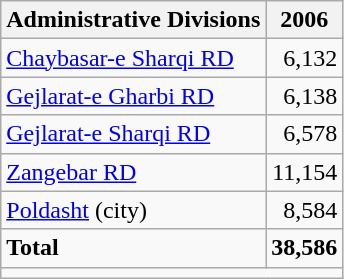<table class="wikitable">
<tr>
<th>Administrative Divisions</th>
<th>2006</th>
</tr>
<tr>
<td><a href='#'>Chaybasar-e Sharqi RD</a></td>
<td style="text-align: right;">6,132</td>
</tr>
<tr>
<td><a href='#'>Gejlarat-e Gharbi RD</a></td>
<td style="text-align: right;">6,138</td>
</tr>
<tr>
<td><a href='#'>Gejlarat-e Sharqi RD</a></td>
<td style="text-align: right;">6,578</td>
</tr>
<tr>
<td><a href='#'>Zangebar RD</a></td>
<td style="text-align: right;">11,154</td>
</tr>
<tr>
<td><a href='#'>Poldasht</a> (city)</td>
<td style="text-align: right;">8,584</td>
</tr>
<tr>
<td><strong>Total</strong></td>
<td style="text-align: right;"><strong>38,586</strong></td>
</tr>
<tr>
<td colspan=2></td>
</tr>
</table>
